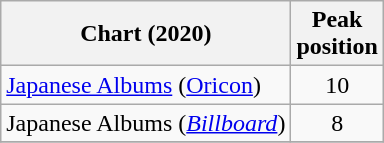<table class="wikitable sortable plainrowheaders">
<tr>
<th align="left">Chart (2020)</th>
<th align="left">Peak<br>position</th>
</tr>
<tr>
<td align="left"><a href='#'>Japanese Albums</a> (<a href='#'>Oricon</a>)</td>
<td align="center">10</td>
</tr>
<tr>
<td align="left">Japanese Albums (<em><a href='#'>Billboard</a></em>)</td>
<td align="center">8</td>
</tr>
<tr>
</tr>
</table>
